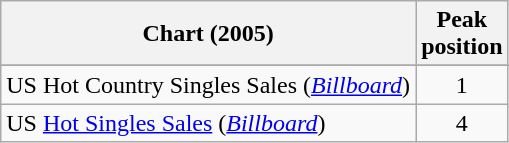<table class="wikitable sortable">
<tr>
<th align="left">Chart (2005)</th>
<th align="center">Peak<br>position</th>
</tr>
<tr>
</tr>
<tr>
<td>US Hot Country Singles Sales (<em><a href='#'>Billboard</a></em>)</td>
<td align="center">1</td>
</tr>
<tr>
<td>US <a href='#'>Hot Singles Sales</a> (<em><a href='#'>Billboard</a></em>)</td>
<td align="center">4</td>
</tr>
</table>
